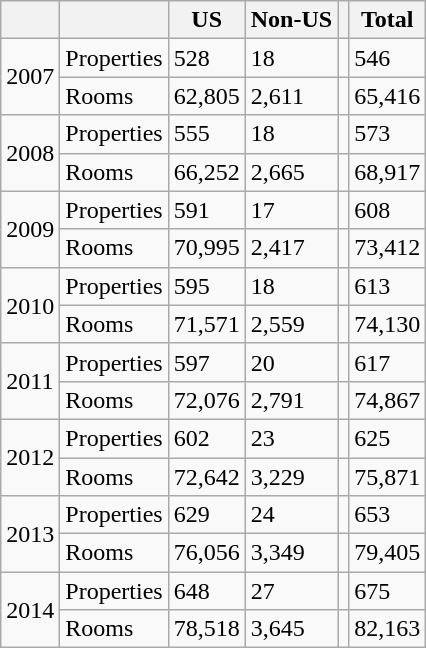<table class="wikitable mw-collapsible mw-collapsed">
<tr>
<th class="unsortable"></th>
<th></th>
<th>US</th>
<th>Non-US</th>
<th></th>
<th>Total</th>
</tr>
<tr>
<td rowspan=2>2007</td>
<td>Properties</td>
<td>528</td>
<td>18</td>
<td></td>
<td>546</td>
</tr>
<tr>
<td>Rooms</td>
<td>62,805</td>
<td>2,611</td>
<td></td>
<td>65,416</td>
</tr>
<tr>
<td rowspan=2>2008</td>
<td>Properties</td>
<td>555</td>
<td>18</td>
<td></td>
<td>573</td>
</tr>
<tr>
<td>Rooms</td>
<td>66,252</td>
<td>2,665</td>
<td></td>
<td>68,917</td>
</tr>
<tr>
<td rowspan=2>2009</td>
<td>Properties</td>
<td>591</td>
<td>17</td>
<td></td>
<td>608</td>
</tr>
<tr>
<td>Rooms</td>
<td>70,995</td>
<td>2,417</td>
<td></td>
<td>73,412</td>
</tr>
<tr>
<td rowspan=2>2010</td>
<td>Properties</td>
<td>595</td>
<td>18</td>
<td></td>
<td>613</td>
</tr>
<tr>
<td>Rooms</td>
<td>71,571</td>
<td>2,559</td>
<td></td>
<td>74,130</td>
</tr>
<tr>
<td rowspan=2>2011</td>
<td>Properties</td>
<td>597</td>
<td>20</td>
<td></td>
<td>617</td>
</tr>
<tr>
<td>Rooms</td>
<td>72,076</td>
<td>2,791</td>
<td></td>
<td>74,867</td>
</tr>
<tr>
<td rowspan=2>2012</td>
<td>Properties</td>
<td>602</td>
<td>23</td>
<td></td>
<td>625</td>
</tr>
<tr>
<td>Rooms</td>
<td>72,642</td>
<td>3,229</td>
<td></td>
<td>75,871</td>
</tr>
<tr>
<td rowspan=2>2013</td>
<td>Properties</td>
<td>629</td>
<td>24</td>
<td></td>
<td>653</td>
</tr>
<tr>
<td>Rooms</td>
<td>76,056</td>
<td>3,349</td>
<td></td>
<td>79,405</td>
</tr>
<tr>
<td rowspan=2>2014</td>
<td>Properties</td>
<td>648</td>
<td>27</td>
<td></td>
<td>675</td>
</tr>
<tr>
<td>Rooms</td>
<td>78,518</td>
<td>3,645</td>
<td></td>
<td>82,163</td>
</tr>
</table>
